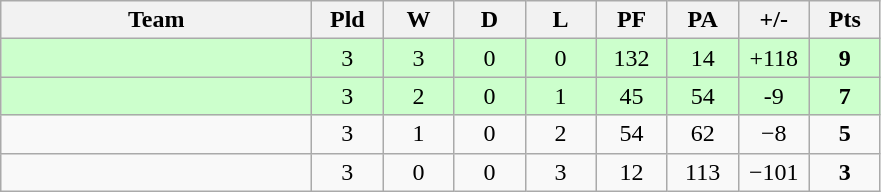<table class="wikitable" style="text-align: center;">
<tr>
<th width="200">Team</th>
<th width="40">Pld</th>
<th width="40">W</th>
<th width="40">D</th>
<th width="40">L</th>
<th width="40">PF</th>
<th width="40">PA</th>
<th width="40">+/-</th>
<th width="40">Pts</th>
</tr>
<tr bgcolor=ccffcc>
<td align=left></td>
<td>3</td>
<td>3</td>
<td>0</td>
<td>0</td>
<td>132</td>
<td>14</td>
<td>+118</td>
<td><strong>9</strong></td>
</tr>
<tr bgcolor=ccffcc>
<td align=left></td>
<td>3</td>
<td>2</td>
<td>0</td>
<td>1</td>
<td>45</td>
<td>54</td>
<td>-9</td>
<td><strong>7</strong></td>
</tr>
<tr>
<td align=left></td>
<td>3</td>
<td>1</td>
<td>0</td>
<td>2</td>
<td>54</td>
<td>62</td>
<td>−8</td>
<td><strong>5</strong></td>
</tr>
<tr>
<td align=left></td>
<td>3</td>
<td>0</td>
<td>0</td>
<td>3</td>
<td>12</td>
<td>113</td>
<td>−101</td>
<td><strong>3</strong></td>
</tr>
</table>
